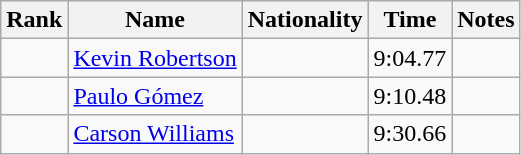<table class="wikitable sortable" style="text-align:center">
<tr>
<th>Rank</th>
<th>Name</th>
<th>Nationality</th>
<th>Time</th>
<th>Notes</th>
</tr>
<tr>
<td></td>
<td align=left><a href='#'>Kevin Robertson</a></td>
<td align=left></td>
<td>9:04.77</td>
<td></td>
</tr>
<tr>
<td></td>
<td align=left><a href='#'>Paulo Gómez</a></td>
<td align=left></td>
<td>9:10.48</td>
<td></td>
</tr>
<tr>
<td></td>
<td align=left><a href='#'>Carson Williams</a></td>
<td align=left></td>
<td>9:30.66</td>
<td></td>
</tr>
</table>
